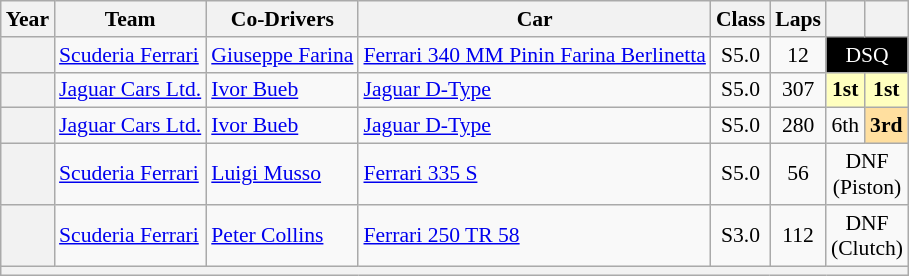<table class="wikitable" style="text-align:center; font-size:90%">
<tr>
<th>Year</th>
<th>Team</th>
<th>Co-Drivers</th>
<th>Car</th>
<th>Class</th>
<th>Laps</th>
<th></th>
<th></th>
</tr>
<tr>
<th></th>
<td align="left"> <a href='#'>Scuderia Ferrari</a></td>
<td align="left"> <a href='#'>Giuseppe Farina</a></td>
<td align="left"><a href='#'>Ferrari 340 MM Pinin Farina Berlinetta</a></td>
<td>S5.0</td>
<td>12</td>
<td colspan=2 style="background:#000; color:#fff;"><span>DSQ</span></td>
</tr>
<tr>
<th></th>
<td align="left"> <a href='#'>Jaguar Cars Ltd.</a></td>
<td align="left"> <a href='#'>Ivor Bueb</a></td>
<td align="left"><a href='#'>Jaguar D-Type</a></td>
<td>S5.0</td>
<td>307</td>
<td style="background:#ffffbf;"><strong>1st</strong></td>
<td style="background:#ffffbf;"><strong>1st</strong></td>
</tr>
<tr>
<th></th>
<td align="left"> <a href='#'>Jaguar Cars Ltd.</a></td>
<td align="left"> <a href='#'>Ivor Bueb</a></td>
<td align="left"><a href='#'>Jaguar D-Type</a></td>
<td>S5.0</td>
<td>280</td>
<td>6th</td>
<td style="background:#ffdf9f;"><strong>3rd</strong></td>
</tr>
<tr>
<th></th>
<td align="left"> <a href='#'>Scuderia Ferrari</a></td>
<td align="left"> <a href='#'>Luigi Musso</a></td>
<td align="left"><a href='#'>Ferrari 335 S</a></td>
<td>S5.0</td>
<td>56</td>
<td colspan=2>DNF<br>(Piston)</td>
</tr>
<tr>
<th></th>
<td align="left"> <a href='#'>Scuderia Ferrari</a></td>
<td align="left"> <a href='#'>Peter Collins</a></td>
<td align="left"><a href='#'>Ferrari 250 TR 58</a></td>
<td>S3.0</td>
<td>112</td>
<td colspan=2>DNF<br>(Clutch)</td>
</tr>
<tr>
<th colspan="8"></th>
</tr>
</table>
